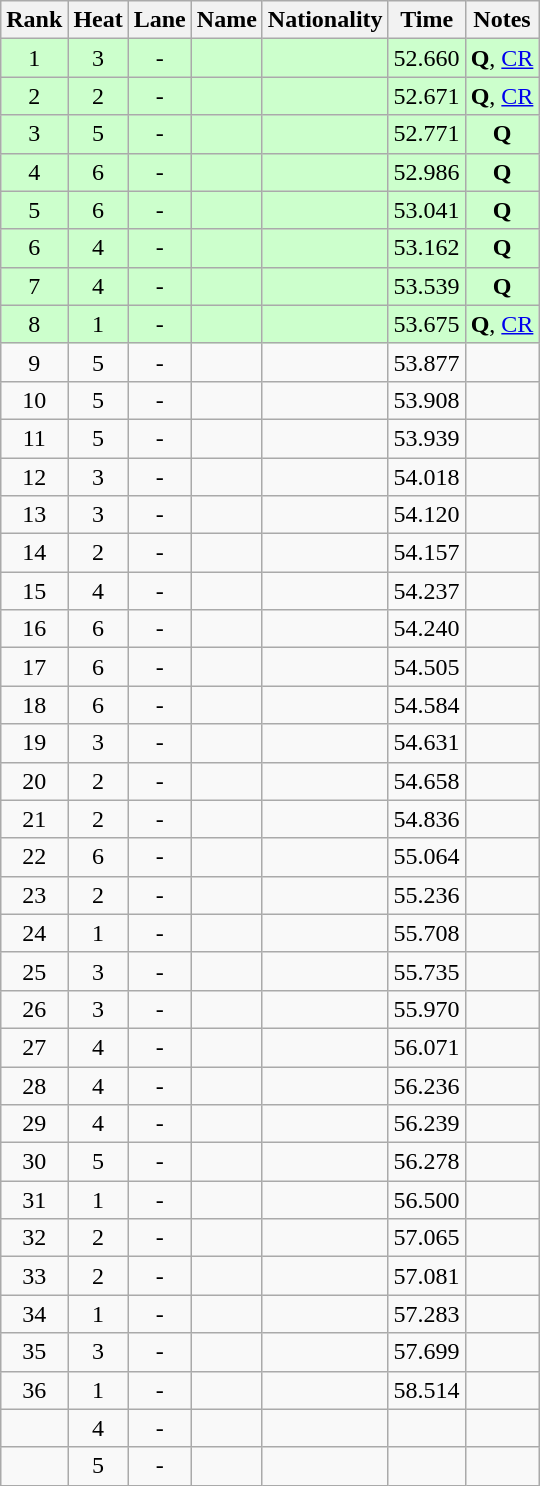<table class="wikitable sortable" style="text-align:center">
<tr>
<th>Rank</th>
<th>Heat</th>
<th>Lane</th>
<th>Name</th>
<th>Nationality</th>
<th>Time</th>
<th>Notes</th>
</tr>
<tr bgcolor=ccffcc>
<td>1</td>
<td>3</td>
<td>-</td>
<td align=left></td>
<td align=left></td>
<td>52.660</td>
<td><strong>Q</strong>, <a href='#'>CR</a></td>
</tr>
<tr bgcolor=ccffcc>
<td>2</td>
<td>2</td>
<td>-</td>
<td align=left></td>
<td align=left></td>
<td>52.671</td>
<td><strong>Q</strong>, <a href='#'>CR</a></td>
</tr>
<tr bgcolor=ccffcc>
<td>3</td>
<td>5</td>
<td>-</td>
<td align=left></td>
<td align=left></td>
<td>52.771</td>
<td><strong>Q</strong></td>
</tr>
<tr bgcolor=ccffcc>
<td>4</td>
<td>6</td>
<td>-</td>
<td align=left></td>
<td align=left></td>
<td>52.986</td>
<td><strong>Q</strong></td>
</tr>
<tr bgcolor=ccffcc>
<td>5</td>
<td>6</td>
<td>-</td>
<td align=left></td>
<td align=left></td>
<td>53.041</td>
<td><strong>Q</strong></td>
</tr>
<tr bgcolor=ccffcc>
<td>6</td>
<td>4</td>
<td>-</td>
<td align=left></td>
<td align=left></td>
<td>53.162</td>
<td><strong>Q</strong></td>
</tr>
<tr bgcolor=ccffcc>
<td>7</td>
<td>4</td>
<td>-</td>
<td align=left></td>
<td align=left></td>
<td>53.539</td>
<td><strong>Q</strong></td>
</tr>
<tr bgcolor=ccffcc>
<td>8</td>
<td>1</td>
<td>-</td>
<td align=left></td>
<td align=left></td>
<td>53.675</td>
<td><strong>Q</strong>, <a href='#'>CR</a></td>
</tr>
<tr>
<td>9</td>
<td>5</td>
<td>-</td>
<td align=left></td>
<td align=left></td>
<td>53.877</td>
<td></td>
</tr>
<tr>
<td>10</td>
<td>5</td>
<td>-</td>
<td align=left></td>
<td align=left></td>
<td>53.908</td>
<td></td>
</tr>
<tr>
<td>11</td>
<td>5</td>
<td>-</td>
<td align=left></td>
<td align=left></td>
<td>53.939</td>
<td></td>
</tr>
<tr>
<td>12</td>
<td>3</td>
<td>-</td>
<td align=left></td>
<td align=left></td>
<td>54.018</td>
<td></td>
</tr>
<tr>
<td>13</td>
<td>3</td>
<td>-</td>
<td align=left></td>
<td align=left></td>
<td>54.120</td>
<td></td>
</tr>
<tr>
<td>14</td>
<td>2</td>
<td>-</td>
<td align=left></td>
<td align=left></td>
<td>54.157</td>
<td></td>
</tr>
<tr>
<td>15</td>
<td>4</td>
<td>-</td>
<td align=left></td>
<td align=left></td>
<td>54.237</td>
<td></td>
</tr>
<tr>
<td>16</td>
<td>6</td>
<td>-</td>
<td align=left></td>
<td align=left></td>
<td>54.240</td>
<td></td>
</tr>
<tr>
<td>17</td>
<td>6</td>
<td>-</td>
<td align=left></td>
<td align=left></td>
<td>54.505</td>
<td></td>
</tr>
<tr>
<td>18</td>
<td>6</td>
<td>-</td>
<td align=left></td>
<td align=left></td>
<td>54.584</td>
<td></td>
</tr>
<tr>
<td>19</td>
<td>3</td>
<td>-</td>
<td align=left></td>
<td align=left></td>
<td>54.631</td>
<td></td>
</tr>
<tr>
<td>20</td>
<td>2</td>
<td>-</td>
<td align=left></td>
<td align=left></td>
<td>54.658</td>
<td></td>
</tr>
<tr>
<td>21</td>
<td>2</td>
<td>-</td>
<td align=left></td>
<td align=left></td>
<td>54.836</td>
<td></td>
</tr>
<tr>
<td>22</td>
<td>6</td>
<td>-</td>
<td align=left></td>
<td align=left></td>
<td>55.064</td>
<td></td>
</tr>
<tr>
<td>23</td>
<td>2</td>
<td>-</td>
<td align=left></td>
<td align=left></td>
<td>55.236</td>
<td></td>
</tr>
<tr>
<td>24</td>
<td>1</td>
<td>-</td>
<td align=left></td>
<td align=left></td>
<td>55.708</td>
<td></td>
</tr>
<tr>
<td>25</td>
<td>3</td>
<td>-</td>
<td align=left></td>
<td align=left></td>
<td>55.735</td>
<td></td>
</tr>
<tr>
<td>26</td>
<td>3</td>
<td>-</td>
<td align=left></td>
<td align=left></td>
<td>55.970</td>
<td></td>
</tr>
<tr>
<td>27</td>
<td>4</td>
<td>-</td>
<td align=left></td>
<td align=left></td>
<td>56.071</td>
<td></td>
</tr>
<tr>
<td>28</td>
<td>4</td>
<td>-</td>
<td align=left></td>
<td align=left></td>
<td>56.236</td>
<td></td>
</tr>
<tr>
<td>29</td>
<td>4</td>
<td>-</td>
<td align=left></td>
<td align=left></td>
<td>56.239</td>
<td></td>
</tr>
<tr>
<td>30</td>
<td>5</td>
<td>-</td>
<td align=left></td>
<td align=left></td>
<td>56.278</td>
<td></td>
</tr>
<tr>
<td>31</td>
<td>1</td>
<td>-</td>
<td align=left></td>
<td align=left></td>
<td>56.500</td>
<td></td>
</tr>
<tr>
<td>32</td>
<td>2</td>
<td>-</td>
<td align=left></td>
<td align=left></td>
<td>57.065</td>
<td></td>
</tr>
<tr>
<td>33</td>
<td>2</td>
<td>-</td>
<td align=left></td>
<td align=left></td>
<td>57.081</td>
<td></td>
</tr>
<tr>
<td>34</td>
<td>1</td>
<td>-</td>
<td align=left></td>
<td align=left></td>
<td>57.283</td>
<td></td>
</tr>
<tr>
<td>35</td>
<td>3</td>
<td>-</td>
<td align=left></td>
<td align=left></td>
<td>57.699</td>
<td></td>
</tr>
<tr>
<td>36</td>
<td>1</td>
<td>-</td>
<td align=left></td>
<td align=left></td>
<td>58.514</td>
<td></td>
</tr>
<tr>
<td></td>
<td>4</td>
<td>-</td>
<td align=left></td>
<td align=left></td>
<td></td>
<td></td>
</tr>
<tr>
<td></td>
<td>5</td>
<td>-</td>
<td align=left></td>
<td align=left></td>
<td></td>
<td></td>
</tr>
</table>
